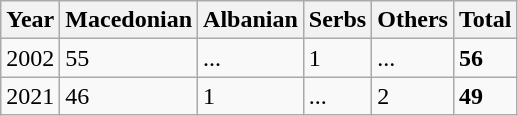<table class="wikitable">
<tr>
<th>Year</th>
<th>Macedonian</th>
<th>Albanian</th>
<th>Serbs</th>
<th><abbr>Others</abbr></th>
<th>Total</th>
</tr>
<tr>
<td>2002</td>
<td>55</td>
<td>...</td>
<td>1</td>
<td>...</td>
<td><strong>56</strong></td>
</tr>
<tr>
<td>2021</td>
<td>46</td>
<td>1</td>
<td>...</td>
<td>2</td>
<td><strong>49</strong></td>
</tr>
</table>
